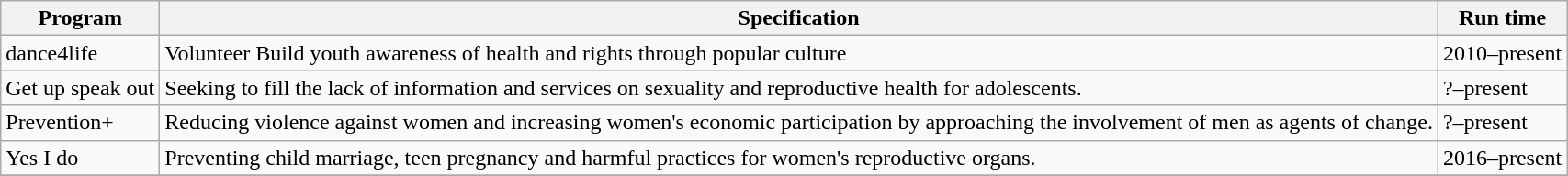<table class="wikitable">
<tr>
<th>Program</th>
<th>Specification</th>
<th>Run time</th>
</tr>
<tr>
<td>dance4life</td>
<td>Volunteer Build youth awareness of health and rights through popular culture</td>
<td>2010–present</td>
</tr>
<tr>
<td>Get up speak out</td>
<td>Seeking to fill the lack of information and services on sexuality and reproductive health for adolescents.</td>
<td>?–present</td>
</tr>
<tr>
<td>Prevention+</td>
<td>Reducing violence against women and increasing women's economic participation by approaching the involvement of men as agents of change.</td>
<td>?–present</td>
</tr>
<tr>
<td>Yes I do</td>
<td>Preventing child marriage, teen pregnancy and harmful practices for women's reproductive organs.</td>
<td>2016–present</td>
</tr>
<tr>
</tr>
</table>
